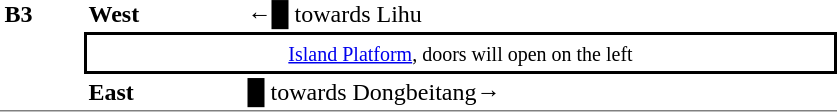<table table border=0 cellspacing=0 cellpadding=3>
<tr>
<td style="border-top:solid 0px gray;border-bottom:solid 1px gray;" width=50 rowspan=3 valign=top><strong>B3</strong></td>
<td style="border-top:solid 0px gray;" width=100><strong>West</strong></td>
<td style="border-top:solid 0px gray;" width=390>←<span>█</span>  towards Lihu</td>
</tr>
<tr>
<td style="border-top:solid 2px black;border-right:solid 2px black;border-left:solid 2px black;border-bottom:solid 2px black;text-align:center;" colspan=2><small><a href='#'>Island Platform</a>, doors will open on the left</small></td>
</tr>
<tr>
<td style="border-bottom:solid 1px gray;"><strong>East</strong></td>
<td style="border-bottom:solid 1px gray;"><span>█</span> towards Dongbeitang→</td>
</tr>
</table>
